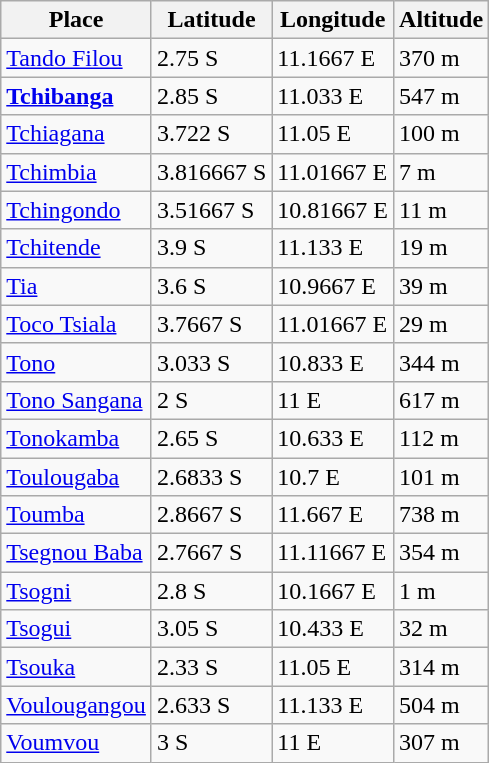<table class="wikitable">
<tr>
<th>Place</th>
<th>Latitude</th>
<th>Longitude</th>
<th>Altitude</th>
</tr>
<tr>
<td><a href='#'>Tando Filou</a></td>
<td>2.75 S</td>
<td>11.1667 E</td>
<td>370 m</td>
</tr>
<tr>
<td><strong><a href='#'>Tchibanga</a></strong></td>
<td>2.85 S</td>
<td>11.033 E</td>
<td>547 m</td>
</tr>
<tr>
<td><a href='#'>Tchiagana</a></td>
<td>3.722 S</td>
<td>11.05 E</td>
<td>100 m</td>
</tr>
<tr>
<td><a href='#'>Tchimbia</a></td>
<td>3.816667 S</td>
<td>11.01667 E</td>
<td>7 m</td>
</tr>
<tr>
<td><a href='#'>Tchingondo</a></td>
<td>3.51667 S</td>
<td>10.81667 E</td>
<td>11 m</td>
</tr>
<tr>
<td><a href='#'>Tchitende</a></td>
<td>3.9 S</td>
<td>11.133 E</td>
<td>19 m</td>
</tr>
<tr>
<td><a href='#'>Tia</a></td>
<td>3.6 S</td>
<td>10.9667 E</td>
<td>39 m</td>
</tr>
<tr>
<td><a href='#'>Toco Tsiala</a></td>
<td>3.7667 S</td>
<td>11.01667 E</td>
<td>29 m</td>
</tr>
<tr>
<td><a href='#'>Tono</a></td>
<td>3.033 S</td>
<td>10.833 E</td>
<td>344 m</td>
</tr>
<tr>
<td><a href='#'>Tono Sangana</a></td>
<td>2 S</td>
<td>11 E</td>
<td>617 m</td>
</tr>
<tr>
<td><a href='#'>Tonokamba</a></td>
<td>2.65 S</td>
<td>10.633 E</td>
<td>112 m</td>
</tr>
<tr>
<td><a href='#'>Toulougaba</a></td>
<td>2.6833 S</td>
<td>10.7 E</td>
<td>101 m</td>
</tr>
<tr>
<td><a href='#'>Toumba</a></td>
<td>2.8667 S</td>
<td>11.667 E</td>
<td>738 m</td>
</tr>
<tr>
<td><a href='#'>Tsegnou Baba</a></td>
<td>2.7667 S</td>
<td>11.11667 E</td>
<td>354 m</td>
</tr>
<tr>
<td><a href='#'>Tsogni</a></td>
<td>2.8 S</td>
<td>10.1667 E</td>
<td>1 m</td>
</tr>
<tr>
<td><a href='#'>Tsogui</a></td>
<td>3.05 S</td>
<td>10.433 E</td>
<td>32 m</td>
</tr>
<tr>
<td><a href='#'>Tsouka</a></td>
<td>2.33 S</td>
<td>11.05 E</td>
<td>314 m</td>
</tr>
<tr>
<td><a href='#'>Voulougangou</a></td>
<td>2.633 S</td>
<td>11.133 E</td>
<td>504 m</td>
</tr>
<tr>
<td><a href='#'>Voumvou</a></td>
<td>3 S</td>
<td>11 E</td>
<td>307 m</td>
</tr>
</table>
